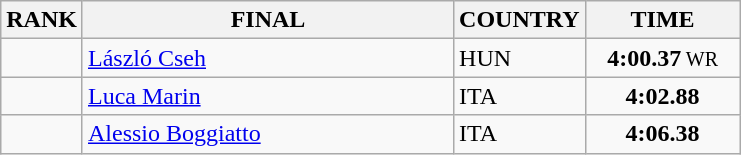<table class="wikitable">
<tr>
<th>RANK</th>
<th align="left" style="width: 15em">FINAL</th>
<th>COUNTRY</th>
<th style="width: 6em">TIME</th>
</tr>
<tr>
<td align="center"></td>
<td><a href='#'>László Cseh</a></td>
<td> HUN</td>
<td align="center"><strong>4:00.37</strong><small> WR</small></td>
</tr>
<tr>
<td align="center"></td>
<td><a href='#'>Luca Marin</a></td>
<td> ITA</td>
<td align="center"><strong>4:02.88</strong></td>
</tr>
<tr>
<td align="center"></td>
<td><a href='#'>Alessio Boggiatto</a></td>
<td> ITA</td>
<td align="center"><strong>4:06.38</strong></td>
</tr>
</table>
